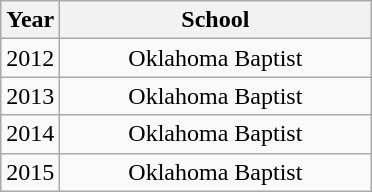<table class="wikitable" style=text-align:center>
<tr>
<th>Year</th>
<th width=200>School</th>
</tr>
<tr>
<td>2012</td>
<td>Oklahoma Baptist</td>
</tr>
<tr>
<td>2013</td>
<td>Oklahoma Baptist</td>
</tr>
<tr>
<td>2014</td>
<td>Oklahoma Baptist</td>
</tr>
<tr>
<td>2015</td>
<td>Oklahoma Baptist</td>
</tr>
</table>
